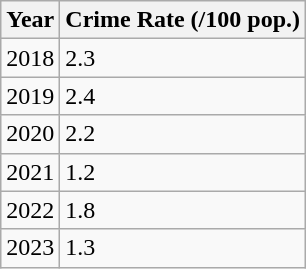<table class="wikitable">
<tr>
<th>Year</th>
<th>Crime Rate (/100 pop.)</th>
</tr>
<tr>
<td>2018</td>
<td>2.3</td>
</tr>
<tr>
<td>2019</td>
<td>2.4</td>
</tr>
<tr>
<td>2020</td>
<td>2.2</td>
</tr>
<tr>
<td>2021</td>
<td>1.2</td>
</tr>
<tr>
<td>2022</td>
<td>1.8</td>
</tr>
<tr>
<td>2023</td>
<td>1.3</td>
</tr>
</table>
